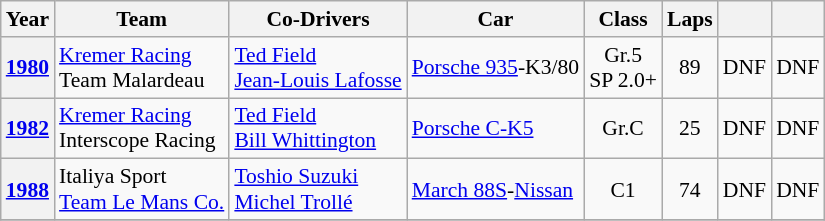<table class="wikitable" style="text-align:center; font-size:90%">
<tr>
<th>Year</th>
<th>Team</th>
<th>Co-Drivers</th>
<th>Car</th>
<th>Class</th>
<th>Laps</th>
<th></th>
<th></th>
</tr>
<tr>
<th><a href='#'>1980</a></th>
<td align="left"> <a href='#'>Kremer Racing</a><br> Team Malardeau</td>
<td align="left"> <a href='#'>Ted Field</a><br> <a href='#'>Jean-Louis Lafosse</a></td>
<td align="left"><a href='#'>Porsche 935</a>-K3/80</td>
<td>Gr.5<br>SP 2.0+</td>
<td>89</td>
<td>DNF</td>
<td>DNF</td>
</tr>
<tr>
<th><a href='#'>1982</a></th>
<td align="left"> <a href='#'>Kremer Racing</a><br> Interscope Racing</td>
<td align="left"> <a href='#'>Ted Field</a><br> <a href='#'>Bill Whittington</a></td>
<td align="left"><a href='#'>Porsche C-K5</a></td>
<td>Gr.C</td>
<td>25</td>
<td>DNF</td>
<td>DNF</td>
</tr>
<tr>
<th><a href='#'>1988</a></th>
<td align="left"> Italiya Sport<br> <a href='#'>Team Le Mans Co.</a></td>
<td align="left"> <a href='#'>Toshio Suzuki</a><br> <a href='#'>Michel Trollé</a></td>
<td align="left"><a href='#'>March 88S</a>-<a href='#'>Nissan</a></td>
<td>C1</td>
<td>74</td>
<td>DNF</td>
<td>DNF</td>
</tr>
<tr>
</tr>
</table>
